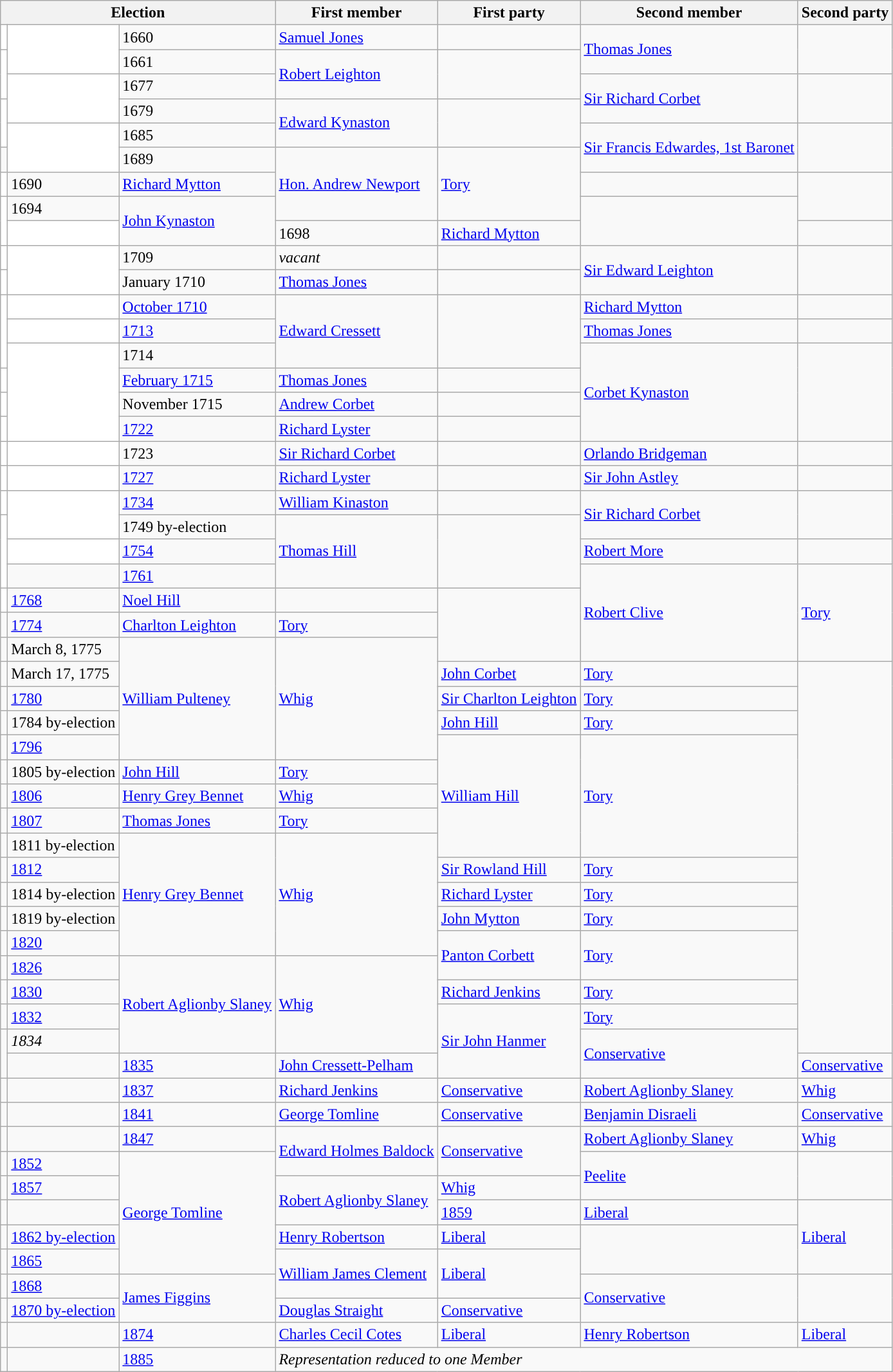<table class="wikitable">
<tr>
<th colspan="3">Election</th>
<th>First member</th>
<th>First party</th>
<th>Second member</th>
<th>Second party</th>
</tr>
<tr>
<td style="color:inherit;background-color: white"></td>
<td style="color:inherit;background-color: white" rowspan="2"></td>
<td>1660</td>
<td><a href='#'>Samuel Jones</a></td>
<td></td>
<td rowspan="2"><a href='#'>Thomas Jones</a></td>
<td rowspan="2"></td>
</tr>
<tr>
<td style="color:inherit;background-color: white" rowspan="2"></td>
<td>1661</td>
<td rowspan="2"><a href='#'>Robert Leighton</a></td>
<td rowspan="2"></td>
</tr>
<tr>
<td style="color:inherit;background-color: white" rowspan="2"></td>
<td>1677</td>
<td rowspan="2"><a href='#'>Sir Richard Corbet</a></td>
<td rowspan="2"></td>
</tr>
<tr>
<td style="color:inherit;background-color: white" rowspan="2"></td>
<td>1679</td>
<td rowspan="2"><a href='#'>Edward Kynaston</a></td>
<td rowspan="2"></td>
</tr>
<tr>
<td style="color:inherit;background-color: white" rowspan="2"></td>
<td>1685</td>
<td rowspan="2"><a href='#'>Sir Francis Edwardes, 1st Baronet</a></td>
<td rowspan="2"></td>
</tr>
<tr>
<td style="color:inherit;background-color: "></td>
<td>1689</td>
<td rowspan="3"><a href='#'>Hon. Andrew Newport</a></td>
<td rowspan="3"><a href='#'>Tory</a></td>
</tr>
<tr>
<td style="color:inherit;background-color: white"></td>
<td>1690</td>
<td><a href='#'>Richard Mytton</a></td>
<td></td>
</tr>
<tr>
<td style="color:inherit;background-color: white" rowspan="2"></td>
<td>1694</td>
<td rowspan="2"><a href='#'>John Kynaston</a></td>
<td rowspan="2"></td>
</tr>
<tr>
<td style="color:inherit;background-color: white"></td>
<td>1698</td>
<td><a href='#'>Richard Mytton</a></td>
<td></td>
</tr>
<tr>
<td style="color:inherit;background-color: white"></td>
<td style="color:inherit;background-color: white" rowspan="2"></td>
<td>1709</td>
<td><em>vacant</em></td>
<td></td>
<td rowspan="2"><a href='#'>Sir Edward Leighton</a></td>
<td rowspan="2"></td>
</tr>
<tr>
<td style="color:inherit;background-color: white"></td>
<td>January  1710</td>
<td><a href='#'>Thomas Jones</a></td>
<td></td>
</tr>
<tr>
<td style="color:inherit;background-color: white" rowspan="3"></td>
<td style="color:inherit;background-color: white"></td>
<td><a href='#'>October 1710</a></td>
<td rowspan="3"><a href='#'>Edward Cressett</a></td>
<td rowspan="3"></td>
<td><a href='#'>Richard Mytton</a></td>
<td></td>
</tr>
<tr>
<td style="color:inherit;background-color: white"></td>
<td><a href='#'>1713</a></td>
<td><a href='#'>Thomas Jones</a></td>
<td></td>
</tr>
<tr>
<td style="color:inherit;background-color: white" rowspan="4"></td>
<td>1714</td>
<td rowspan="4"><a href='#'>Corbet Kynaston</a></td>
<td rowspan="4"></td>
</tr>
<tr>
<td style="color:inherit;background-color: white"></td>
<td><a href='#'>February 1715</a></td>
<td><a href='#'>Thomas Jones</a></td>
<td></td>
</tr>
<tr>
<td style="color:inherit;background-color: white"></td>
<td>November  1715</td>
<td><a href='#'>Andrew Corbet</a></td>
<td></td>
</tr>
<tr>
<td style="color:inherit;background-color: white"></td>
<td><a href='#'>1722</a></td>
<td><a href='#'>Richard Lyster</a></td>
<td></td>
</tr>
<tr>
<td style="color:inherit;background-color: white"></td>
<td style="color:inherit;background-color: white"></td>
<td>1723</td>
<td><a href='#'>Sir Richard Corbet</a></td>
<td></td>
<td><a href='#'>Orlando Bridgeman</a></td>
<td></td>
</tr>
<tr>
<td style="color:inherit;background-color: white"></td>
<td style="color:inherit;background-color: white"></td>
<td><a href='#'>1727</a></td>
<td><a href='#'>Richard Lyster</a></td>
<td></td>
<td><a href='#'>Sir John Astley</a></td>
<td></td>
</tr>
<tr>
<td style="color:inherit;background-color: white"></td>
<td style="color:inherit;background-color: white" rowspan="2"></td>
<td><a href='#'>1734</a></td>
<td><a href='#'>William Kinaston</a></td>
<td></td>
<td rowspan="2"><a href='#'>Sir Richard Corbet</a></td>
<td rowspan="2"></td>
</tr>
<tr>
<td style="color:inherit;background-color: white" rowspan="3"></td>
<td>1749 by-election</td>
<td rowspan="3"><a href='#'>Thomas Hill</a></td>
<td rowspan="3"></td>
</tr>
<tr>
<td style="color:inherit;background-color: white"></td>
<td><a href='#'>1754</a></td>
<td><a href='#'>Robert More</a></td>
<td></td>
</tr>
<tr>
<td style="color:inherit;background-color: "></td>
<td><a href='#'>1761</a></td>
<td rowspan="4"><a href='#'>Robert Clive</a></td>
<td rowspan="4"><a href='#'>Tory</a></td>
</tr>
<tr>
<td style="color:inherit;background-color: white"></td>
<td><a href='#'>1768</a></td>
<td><a href='#'>Noel Hill</a></td>
<td></td>
</tr>
<tr>
<td style="color:inherit;background-color: "></td>
<td><a href='#'>1774</a></td>
<td><a href='#'>Charlton Leighton</a></td>
<td><a href='#'>Tory</a></td>
</tr>
<tr>
<td style="color:inherit;background-color: "></td>
<td>March 8, 1775</td>
<td rowspan="5"><a href='#'>William Pulteney</a></td>
<td rowspan="5"><a href='#'>Whig</a></td>
</tr>
<tr>
<td style="color:inherit;background-color: "></td>
<td>March 17, 1775</td>
<td><a href='#'>John Corbet</a></td>
<td><a href='#'>Tory</a></td>
</tr>
<tr>
<td style="color:inherit;background-color: "></td>
<td><a href='#'>1780</a></td>
<td><a href='#'>Sir Charlton Leighton</a></td>
<td><a href='#'>Tory</a></td>
</tr>
<tr>
<td style="color:inherit;background-color: "></td>
<td>1784 by-election</td>
<td><a href='#'>John Hill</a></td>
<td><a href='#'>Tory</a></td>
</tr>
<tr>
<td style="color:inherit;background-color: "></td>
<td><a href='#'>1796</a></td>
<td rowspan="5"><a href='#'>William Hill</a></td>
<td rowspan="5"><a href='#'>Tory</a></td>
</tr>
<tr>
<td style="color:inherit;background-color: "></td>
<td>1805 by-election</td>
<td><a href='#'>John Hill</a></td>
<td><a href='#'>Tory</a></td>
</tr>
<tr>
<td style="color:inherit;background-color: "></td>
<td><a href='#'>1806</a></td>
<td><a href='#'>Henry Grey Bennet</a></td>
<td><a href='#'>Whig</a></td>
</tr>
<tr>
<td style="color:inherit;background-color: "></td>
<td><a href='#'>1807</a></td>
<td><a href='#'>Thomas Jones</a></td>
<td><a href='#'>Tory</a></td>
</tr>
<tr>
<td style="color:inherit;background-color: "></td>
<td>1811 by-election</td>
<td rowspan="5"><a href='#'>Henry Grey Bennet</a></td>
<td rowspan="5"><a href='#'>Whig</a></td>
</tr>
<tr>
<td style="color:inherit;background-color: "></td>
<td><a href='#'>1812</a></td>
<td><a href='#'>Sir Rowland Hill</a></td>
<td><a href='#'>Tory</a></td>
</tr>
<tr>
<td style="color:inherit;background-color: "></td>
<td>1814 by-election</td>
<td><a href='#'>Richard Lyster</a></td>
<td><a href='#'>Tory</a></td>
</tr>
<tr>
<td style="color:inherit;background-color: "></td>
<td>1819 by-election</td>
<td><a href='#'>John Mytton</a></td>
<td><a href='#'>Tory</a></td>
</tr>
<tr>
<td style="color:inherit;background-color: "></td>
<td><a href='#'>1820</a></td>
<td rowspan="2"><a href='#'>Panton Corbett</a></td>
<td rowspan="2"><a href='#'>Tory</a></td>
</tr>
<tr>
<td style="color:inherit;background-color: "></td>
<td><a href='#'>1826</a></td>
<td rowspan="4"><a href='#'>Robert Aglionby Slaney</a></td>
<td rowspan="4"><a href='#'>Whig</a></td>
</tr>
<tr>
<td style="color:inherit;background-color: "></td>
<td><a href='#'>1830</a></td>
<td><a href='#'>Richard Jenkins</a></td>
<td><a href='#'>Tory</a></td>
</tr>
<tr>
<td style="color:inherit;background-color: "></td>
<td><a href='#'>1832</a></td>
<td rowspan="3"><a href='#'>Sir John Hanmer</a></td>
<td><a href='#'>Tory</a></td>
</tr>
<tr>
<td rowspan="2" style="color:inherit;background-color: "></td>
<td><em>1834</em></td>
<td rowspan="2"><a href='#'>Conservative</a></td>
</tr>
<tr>
<td style="color:inherit;background-color: "></td>
<td><a href='#'>1835</a></td>
<td><a href='#'>John Cressett-Pelham</a></td>
<td><a href='#'>Conservative</a></td>
</tr>
<tr>
<td style="color:inherit;background-color: "></td>
<td style="color:inherit;background-color: "></td>
<td><a href='#'>1837</a></td>
<td><a href='#'>Richard Jenkins</a></td>
<td><a href='#'>Conservative</a></td>
<td><a href='#'>Robert Aglionby Slaney</a></td>
<td><a href='#'>Whig</a></td>
</tr>
<tr>
<td style="color:inherit;background-color: "></td>
<td style="color:inherit;background-color: "></td>
<td><a href='#'>1841</a></td>
<td><a href='#'>George Tomline</a></td>
<td><a href='#'>Conservative</a></td>
<td><a href='#'>Benjamin Disraeli</a></td>
<td><a href='#'>Conservative</a></td>
</tr>
<tr>
<td style="color:inherit;background-color: "></td>
<td style="color:inherit;background-color: "></td>
<td><a href='#'>1847</a></td>
<td rowspan="2"><a href='#'>Edward Holmes Baldock</a></td>
<td rowspan="2"><a href='#'>Conservative</a></td>
<td><a href='#'>Robert Aglionby Slaney</a></td>
<td><a href='#'>Whig</a></td>
</tr>
<tr>
<td style="color:inherit;background-color: "></td>
<td><a href='#'>1852</a></td>
<td rowspan="5"><a href='#'>George Tomline</a></td>
<td rowspan="2"><a href='#'>Peelite</a></td>
</tr>
<tr>
<td style="color:inherit;background-color: "></td>
<td><a href='#'>1857</a></td>
<td rowspan="2"><a href='#'>Robert Aglionby Slaney</a></td>
<td><a href='#'>Whig</a></td>
</tr>
<tr>
<td style="color:inherit;background-color: "></td>
<td style="color:inherit;background-color: "></td>
<td><a href='#'>1859</a></td>
<td><a href='#'>Liberal</a></td>
<td rowspan="3"><a href='#'>Liberal</a></td>
</tr>
<tr>
<td style="color:inherit;background-color: "></td>
<td><a href='#'>1862 by-election</a></td>
<td><a href='#'>Henry Robertson</a></td>
<td><a href='#'>Liberal</a></td>
</tr>
<tr>
<td style="color:inherit;background-color: "></td>
<td><a href='#'>1865</a></td>
<td rowspan="2"><a href='#'>William James Clement</a></td>
<td rowspan="2"><a href='#'>Liberal</a></td>
</tr>
<tr>
<td style="color:inherit;background-color: "></td>
<td><a href='#'>1868</a></td>
<td rowspan="2"><a href='#'>James Figgins</a></td>
<td rowspan="2"><a href='#'>Conservative</a></td>
</tr>
<tr>
<td style="color:inherit;background-color: "></td>
<td><a href='#'>1870 by-election</a></td>
<td><a href='#'>Douglas Straight</a></td>
<td><a href='#'>Conservative</a></td>
</tr>
<tr>
<td style="color:inherit;background-color: "></td>
<td style="color:inherit;background-color: "></td>
<td><a href='#'>1874</a></td>
<td><a href='#'>Charles Cecil Cotes</a></td>
<td><a href='#'>Liberal</a></td>
<td><a href='#'>Henry Robertson</a></td>
<td><a href='#'>Liberal</a></td>
</tr>
<tr>
<td></td>
<td></td>
<td><a href='#'>1885</a></td>
<td colspan="4"><em>Representation reduced to one Member</em></td>
</tr>
</table>
